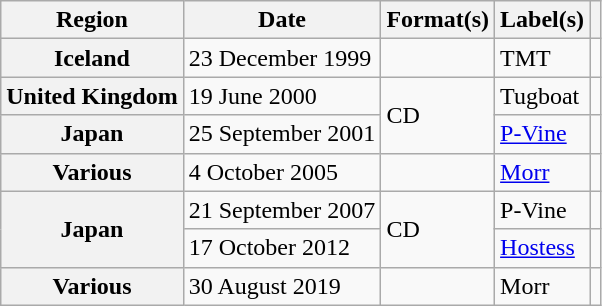<table class="wikitable plainrowheaders">
<tr>
<th scope="col">Region</th>
<th scope="col">Date</th>
<th scope="col">Format(s)</th>
<th scope="col">Label(s)</th>
<th scope="col"></th>
</tr>
<tr>
<th scope="row">Iceland</th>
<td>23 December 1999</td>
<td></td>
<td>TMT</td>
<td style="text-align:center;"></td>
</tr>
<tr>
<th scope="row">United Kingdom</th>
<td>19 June 2000</td>
<td rowspan="2">CD</td>
<td>Tugboat</td>
<td style="text-align:center;"></td>
</tr>
<tr>
<th scope="row">Japan</th>
<td>25 September 2001</td>
<td><a href='#'>P-Vine</a></td>
<td style="text-align:center;"></td>
</tr>
<tr>
<th scope="row">Various</th>
<td>4 October 2005</td>
<td></td>
<td><a href='#'>Morr</a></td>
<td style="text-align:center;"></td>
</tr>
<tr>
<th scope="row" rowspan="2">Japan</th>
<td>21 September 2007</td>
<td rowspan="2">CD</td>
<td>P-Vine</td>
<td style="text-align:center;"></td>
</tr>
<tr>
<td>17 October 2012</td>
<td><a href='#'>Hostess</a></td>
<td style="text-align:center;"></td>
</tr>
<tr>
<th scope="row">Various</th>
<td>30 August 2019</td>
<td></td>
<td>Morr</td>
<td style="text-align:center;"></td>
</tr>
</table>
